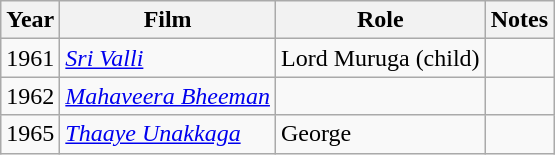<table class="wikitable">
<tr>
<th>Year</th>
<th>Film</th>
<th>Role</th>
<th>Notes</th>
</tr>
<tr>
<td>1961</td>
<td><em> <a href='#'>Sri Valli</a></em></td>
<td>Lord Muruga (child)</td>
<td></td>
</tr>
<tr>
<td>1962</td>
<td><em><a href='#'>Mahaveera Bheeman</a></em></td>
<td></td>
<td></td>
</tr>
<tr>
<td>1965</td>
<td><em><a href='#'>Thaaye Unakkaga</a> </em></td>
<td>George</td>
<td></td>
</tr>
</table>
